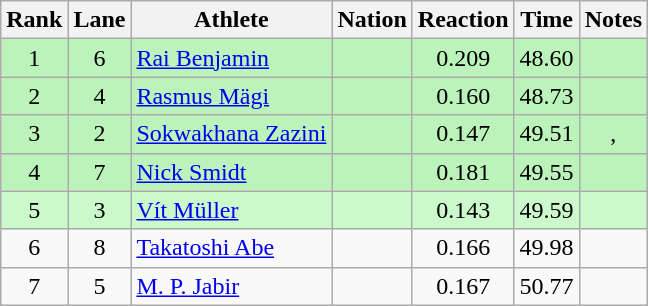<table class="wikitable sortable" style="text-align:center">
<tr>
<th>Rank</th>
<th>Lane</th>
<th>Athlete</th>
<th>Nation</th>
<th>Reaction</th>
<th>Time</th>
<th>Notes</th>
</tr>
<tr bgcolor=bbf3bb>
<td>1</td>
<td>6</td>
<td align=left><a href='#'>Rai Benjamin</a></td>
<td align=left></td>
<td>0.209</td>
<td>48.60</td>
<td></td>
</tr>
<tr bgcolor=bbf3bb>
<td>2</td>
<td>4</td>
<td align=left><a href='#'>Rasmus Mägi</a></td>
<td align=left></td>
<td>0.160</td>
<td>48.73</td>
<td></td>
</tr>
<tr bgcolor=bbf3bb>
<td>3</td>
<td>2</td>
<td align=left><a href='#'>Sokwakhana Zazini</a></td>
<td align=left></td>
<td>0.147</td>
<td>49.51</td>
<td>, </td>
</tr>
<tr bgcolor=bbf3bb>
<td>4</td>
<td>7</td>
<td align=left><a href='#'>Nick Smidt</a></td>
<td align=left></td>
<td>0.181</td>
<td>49.55</td>
<td></td>
</tr>
<tr bgcolor=#ccf9cc>
<td>5</td>
<td>3</td>
<td align=left><a href='#'>Vít Müller</a></td>
<td align=left></td>
<td>0.143</td>
<td>49.59</td>
<td></td>
</tr>
<tr>
<td>6</td>
<td>8</td>
<td align=left><a href='#'>Takatoshi Abe</a></td>
<td align=left></td>
<td>0.166</td>
<td>49.98</td>
<td></td>
</tr>
<tr>
<td>7</td>
<td>5</td>
<td align=left><a href='#'>M. P. Jabir</a></td>
<td align=left></td>
<td>0.167</td>
<td>50.77</td>
<td></td>
</tr>
</table>
